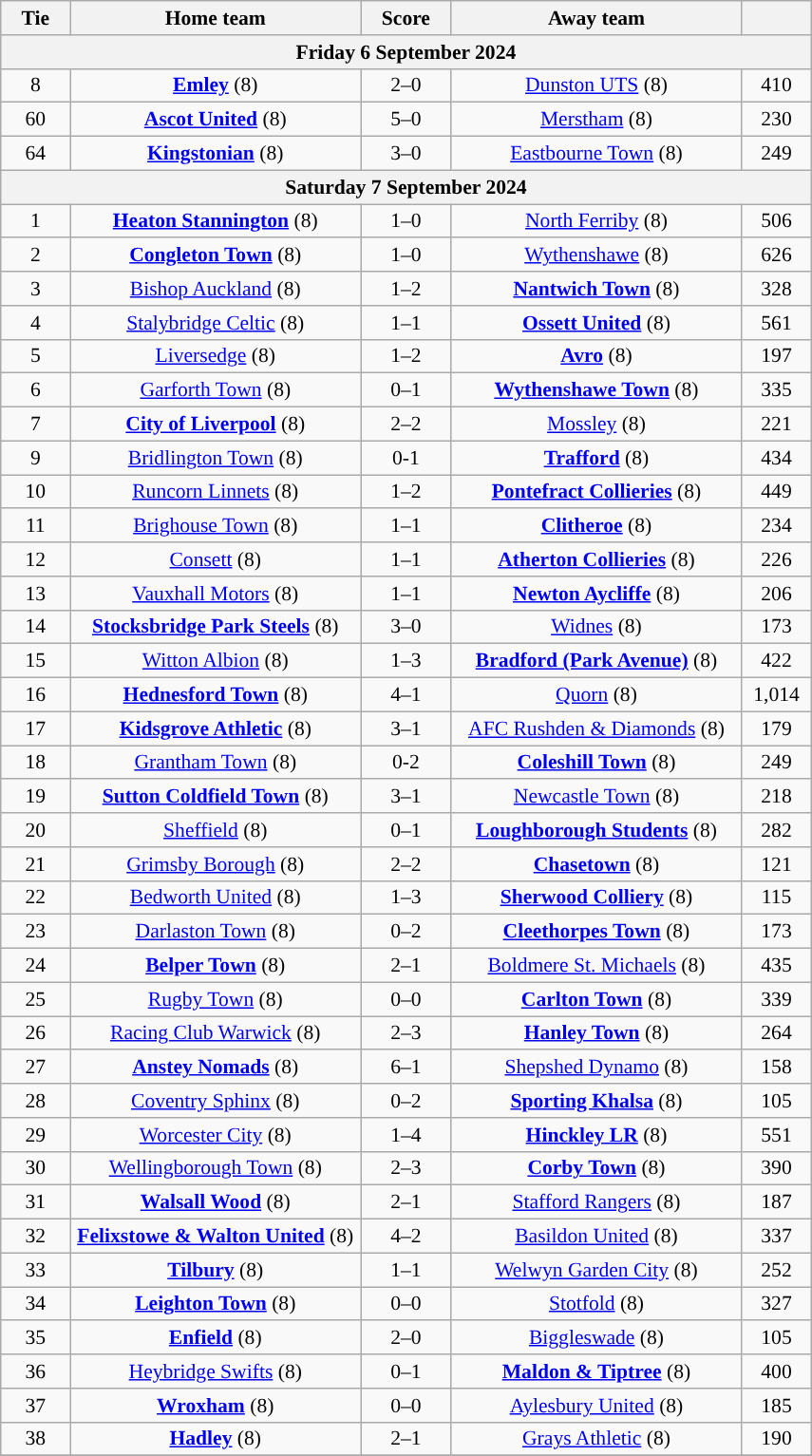<table class="wikitable" style="text-align:center; font-size:90%">
<tr>
<th scope="col" style="width:  8.43%;">Tie</th>
<th scope="col" style="width: 35.29%;">Home team</th>
<th scope="col" style="width: 11.00%;">Score</th>
<th scope="col" style="width: 35.29%;">Away team</th>
<th scope="col" style="width:  8.43%;"></th>
</tr>
<tr>
<th colspan="5"><strong>Friday 6 September 2024</strong></th>
</tr>
<tr>
<td>8</td>
<td><strong><a href='#'>Emley</a></strong> (8)</td>
<td>2–0</td>
<td><a href='#'>Dunston UTS</a> (8)</td>
<td>410</td>
</tr>
<tr>
<td>60</td>
<td><strong><a href='#'>Ascot United</a></strong> (8)</td>
<td>5–0</td>
<td><a href='#'>Merstham</a> (8)</td>
<td>230</td>
</tr>
<tr>
<td>64</td>
<td><strong><a href='#'>Kingstonian</a></strong> (8)</td>
<td>3–0</td>
<td><a href='#'>Eastbourne Town</a> (8)</td>
<td>249</td>
</tr>
<tr>
<th colspan="5"><strong>Saturday 7 September 2024</strong></th>
</tr>
<tr>
<td>1</td>
<td><strong><a href='#'>Heaton Stannington</a></strong> (8)</td>
<td>1–0</td>
<td><a href='#'>North Ferriby</a> (8)</td>
<td>506</td>
</tr>
<tr>
<td>2</td>
<td><strong><a href='#'>Congleton Town</a></strong> (8)</td>
<td>1–0</td>
<td><a href='#'>Wythenshawe</a> (8)</td>
<td>626</td>
</tr>
<tr>
<td>3</td>
<td><a href='#'>Bishop Auckland</a> (8)</td>
<td>1–2</td>
<td><strong><a href='#'>Nantwich Town</a></strong> (8)</td>
<td>328</td>
</tr>
<tr>
<td>4</td>
<td><a href='#'>Stalybridge Celtic</a> (8)</td>
<td>1–1 </td>
<td><strong><a href='#'>Ossett United</a></strong> (8)</td>
<td>561</td>
</tr>
<tr>
<td>5</td>
<td><a href='#'>Liversedge</a> (8)</td>
<td>1–2</td>
<td><strong><a href='#'>Avro</a></strong> (8)</td>
<td>197</td>
</tr>
<tr>
<td>6</td>
<td><a href='#'>Garforth Town</a> (8)</td>
<td>0–1</td>
<td><strong><a href='#'>Wythenshawe Town</a></strong> (8)</td>
<td>335</td>
</tr>
<tr>
<td>7</td>
<td><strong><a href='#'>City of Liverpool</a></strong> (8)</td>
<td>2–2 </td>
<td><a href='#'>Mossley</a> (8)</td>
<td>221</td>
</tr>
<tr>
<td>9</td>
<td><a href='#'>Bridlington Town</a> (8)</td>
<td>0-1</td>
<td><strong><a href='#'>Trafford</a></strong> (8)</td>
<td>434</td>
</tr>
<tr>
<td>10</td>
<td><a href='#'>Runcorn Linnets</a> (8)</td>
<td>1–2</td>
<td><strong><a href='#'>Pontefract Collieries</a></strong> (8)</td>
<td>449</td>
</tr>
<tr>
<td>11</td>
<td><a href='#'>Brighouse Town</a> (8)</td>
<td>1–1 </td>
<td><strong><a href='#'>Clitheroe</a></strong> (8)</td>
<td>234</td>
</tr>
<tr>
<td>12</td>
<td><a href='#'>Consett</a> (8)</td>
<td>1–1 </td>
<td><strong><a href='#'>Atherton Collieries</a></strong> (8)</td>
<td>226</td>
</tr>
<tr>
<td>13</td>
<td><a href='#'>Vauxhall Motors</a> (8)</td>
<td>1–1 </td>
<td><strong><a href='#'>Newton Aycliffe</a></strong> (8)</td>
<td>206</td>
</tr>
<tr>
<td>14</td>
<td><strong><a href='#'>Stocksbridge Park Steels</a></strong> (8)</td>
<td>3–0</td>
<td><a href='#'>Widnes</a> (8)</td>
<td>173</td>
</tr>
<tr>
<td>15</td>
<td><a href='#'>Witton Albion</a> (8)</td>
<td>1–3</td>
<td><strong><a href='#'>Bradford (Park Avenue)</a></strong> (8)</td>
<td>422</td>
</tr>
<tr>
<td>16</td>
<td><strong><a href='#'>Hednesford Town</a></strong> (8)</td>
<td>4–1</td>
<td><a href='#'>Quorn</a> (8)</td>
<td>1,014</td>
</tr>
<tr>
<td>17</td>
<td><strong><a href='#'>Kidsgrove Athletic</a></strong> (8)</td>
<td>3–1</td>
<td><a href='#'>AFC Rushden & Diamonds</a> (8)</td>
<td>179</td>
</tr>
<tr>
<td>18</td>
<td><a href='#'>Grantham Town</a> (8)</td>
<td>0-2</td>
<td><strong><a href='#'>Coleshill Town</a></strong> (8)</td>
<td>249</td>
</tr>
<tr>
<td>19</td>
<td><strong><a href='#'>Sutton Coldfield Town</a></strong> (8)</td>
<td>3–1</td>
<td><a href='#'>Newcastle Town</a> (8)</td>
<td>218</td>
</tr>
<tr>
<td>20</td>
<td><a href='#'>Sheffield</a> (8)</td>
<td>0–1</td>
<td><strong><a href='#'>Loughborough Students</a></strong> (8)</td>
<td>282</td>
</tr>
<tr>
<td>21</td>
<td><a href='#'>Grimsby Borough</a> (8)</td>
<td>2–2 </td>
<td><strong><a href='#'>Chasetown</a></strong> (8)</td>
<td>121</td>
</tr>
<tr>
<td>22</td>
<td><a href='#'>Bedworth United</a> (8)</td>
<td>1–3</td>
<td><strong><a href='#'>Sherwood Colliery</a></strong> (8)</td>
<td>115</td>
</tr>
<tr>
<td>23</td>
<td><a href='#'>Darlaston Town</a> (8)</td>
<td>0–2</td>
<td><strong><a href='#'>Cleethorpes Town</a></strong> (8)</td>
<td>173</td>
</tr>
<tr>
<td>24</td>
<td><strong><a href='#'>Belper Town</a></strong> (8)</td>
<td>2–1</td>
<td><a href='#'>Boldmere St. Michaels</a> (8)</td>
<td>435</td>
</tr>
<tr>
<td>25</td>
<td><a href='#'>Rugby Town</a> (8)</td>
<td>0–0 </td>
<td><strong><a href='#'>Carlton Town</a></strong> (8)</td>
<td>339</td>
</tr>
<tr>
<td>26</td>
<td><a href='#'>Racing Club Warwick</a> (8)</td>
<td>2–3</td>
<td><strong><a href='#'>Hanley Town</a></strong> (8)</td>
<td>264</td>
</tr>
<tr>
<td>27</td>
<td><strong><a href='#'>Anstey Nomads</a></strong> (8)</td>
<td>6–1</td>
<td><a href='#'>Shepshed Dynamo</a> (8)</td>
<td>158</td>
</tr>
<tr>
<td>28</td>
<td><a href='#'>Coventry Sphinx</a> (8)</td>
<td>0–2</td>
<td><strong><a href='#'>Sporting Khalsa</a></strong> (8)</td>
<td>105</td>
</tr>
<tr>
<td>29</td>
<td><a href='#'>Worcester City</a> (8)</td>
<td>1–4</td>
<td><strong><a href='#'>Hinckley LR</a></strong> (8)</td>
<td>551</td>
</tr>
<tr>
<td>30</td>
<td><a href='#'>Wellingborough Town</a> (8)</td>
<td>2–3</td>
<td><strong><a href='#'>Corby Town</a></strong> (8)</td>
<td>390</td>
</tr>
<tr>
<td>31</td>
<td><strong><a href='#'>Walsall Wood</a></strong> (8)</td>
<td>2–1</td>
<td><a href='#'>Stafford Rangers</a> (8)</td>
<td>187</td>
</tr>
<tr>
<td>32</td>
<td><strong><a href='#'>Felixstowe & Walton United</a></strong> (8)</td>
<td>4–2</td>
<td><a href='#'>Basildon United</a> (8)</td>
<td>337</td>
</tr>
<tr>
<td>33</td>
<td><strong><a href='#'>Tilbury</a></strong> (8)</td>
<td>1–1 </td>
<td><a href='#'>Welwyn Garden City</a> (8)</td>
<td>252</td>
</tr>
<tr>
<td>34</td>
<td><strong><a href='#'>Leighton Town</a></strong> (8)</td>
<td>0–0 </td>
<td><a href='#'>Stotfold</a> (8)</td>
<td>327</td>
</tr>
<tr>
<td>35</td>
<td><strong><a href='#'>Enfield</a></strong> (8)</td>
<td>2–0</td>
<td><a href='#'>Biggleswade</a> (8)</td>
<td>105</td>
</tr>
<tr>
<td>36</td>
<td><a href='#'>Heybridge Swifts</a> (8)</td>
<td>0–1</td>
<td><strong><a href='#'>Maldon & Tiptree</a></strong> (8)</td>
<td>400</td>
</tr>
<tr>
<td>37</td>
<td><strong><a href='#'>Wroxham</a></strong> (8)</td>
<td>0–0 </td>
<td><a href='#'>Aylesbury United</a> (8)</td>
<td>185</td>
</tr>
<tr>
<td>38</td>
<td><strong><a href='#'>Hadley</a></strong> (8)</td>
<td>2–1</td>
<td><a href='#'>Grays Athletic</a> (8)</td>
<td>190</td>
</tr>
<tr>
</tr>
</table>
